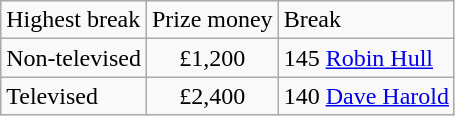<table class="wikitable">
<tr>
<td>Highest break</td>
<td>Prize money</td>
<td>Break</td>
</tr>
<tr>
<td>Non-televised</td>
<td align="center">£1,200</td>
<td>145  <a href='#'>Robin Hull</a></td>
</tr>
<tr>
<td>Televised</td>
<td align="center">£2,400</td>
<td>140  <a href='#'>Dave Harold</a></td>
</tr>
</table>
